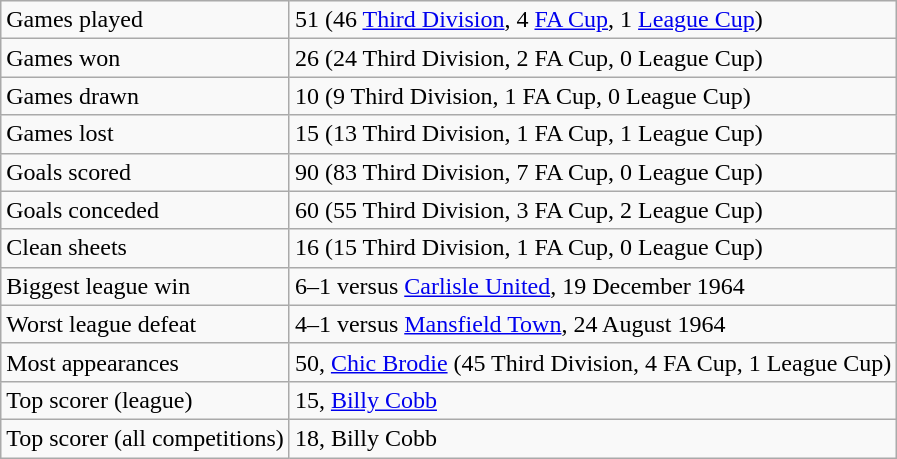<table class="wikitable">
<tr>
<td>Games played</td>
<td>51 (46 <a href='#'>Third Division</a>, 4 <a href='#'>FA Cup</a>, 1 <a href='#'>League Cup</a>)</td>
</tr>
<tr>
<td>Games won</td>
<td>26 (24 Third Division, 2 FA Cup, 0 League Cup)</td>
</tr>
<tr>
<td>Games drawn</td>
<td>10 (9 Third Division, 1 FA Cup, 0 League Cup)</td>
</tr>
<tr>
<td>Games lost</td>
<td>15 (13 Third Division, 1 FA Cup, 1 League Cup)</td>
</tr>
<tr>
<td>Goals scored</td>
<td>90 (83 Third Division, 7 FA Cup, 0 League Cup)</td>
</tr>
<tr>
<td>Goals conceded</td>
<td>60 (55 Third Division, 3 FA Cup, 2 League Cup)</td>
</tr>
<tr>
<td>Clean sheets</td>
<td>16 (15 Third Division, 1 FA Cup, 0 League Cup)</td>
</tr>
<tr>
<td>Biggest league win</td>
<td>6–1 versus <a href='#'>Carlisle United</a>, 19 December 1964</td>
</tr>
<tr>
<td>Worst league defeat</td>
<td>4–1 versus <a href='#'>Mansfield Town</a>, 24 August 1964</td>
</tr>
<tr>
<td>Most appearances</td>
<td>50, <a href='#'>Chic Brodie</a> (45 Third Division, 4 FA Cup, 1 League Cup)</td>
</tr>
<tr>
<td>Top scorer (league)</td>
<td>15, <a href='#'>Billy Cobb</a></td>
</tr>
<tr>
<td>Top scorer (all competitions)</td>
<td>18, Billy Cobb</td>
</tr>
</table>
